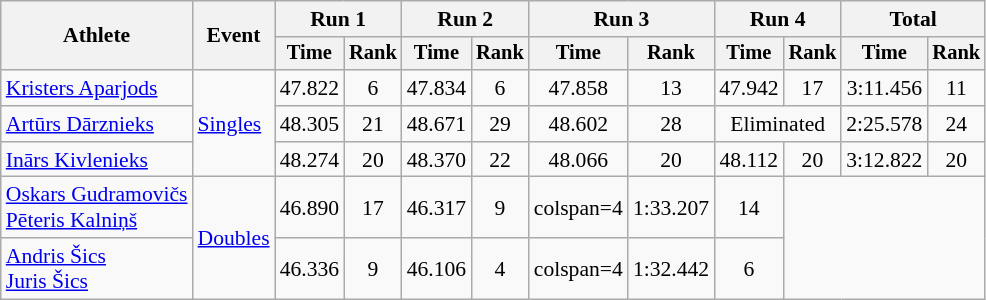<table class="wikitable" style="font-size:90%">
<tr>
<th rowspan="2">Athlete</th>
<th rowspan="2">Event</th>
<th colspan=2>Run 1</th>
<th colspan=2>Run 2</th>
<th colspan=2>Run 3</th>
<th colspan=2>Run 4</th>
<th colspan=2>Total</th>
</tr>
<tr style="font-size:95%">
<th>Time</th>
<th>Rank</th>
<th>Time</th>
<th>Rank</th>
<th>Time</th>
<th>Rank</th>
<th>Time</th>
<th>Rank</th>
<th>Time</th>
<th>Rank</th>
</tr>
<tr align=center>
<td align=left><a href='#'>Kristers Aparjods</a></td>
<td align=left rowspan=3><a href='#'>Singles</a></td>
<td>47.822</td>
<td>6</td>
<td>47.834</td>
<td>6</td>
<td>47.858</td>
<td>13</td>
<td>47.942</td>
<td>17</td>
<td>3:11.456</td>
<td>11</td>
</tr>
<tr align=center>
<td align=left><a href='#'>Artūrs Dārznieks</a></td>
<td>48.305</td>
<td>21</td>
<td>48.671</td>
<td>29</td>
<td>48.602</td>
<td>28</td>
<td colspan=2>Eliminated</td>
<td>2:25.578</td>
<td>24</td>
</tr>
<tr align=center>
<td align=left><a href='#'>Inārs Kivlenieks</a></td>
<td>48.274</td>
<td>20</td>
<td>48.370</td>
<td>22</td>
<td>48.066</td>
<td>20</td>
<td>48.112</td>
<td>20</td>
<td>3:12.822</td>
<td>20</td>
</tr>
<tr align=center>
<td align=left><a href='#'>Oskars Gudramovičs</a><br><a href='#'>Pēteris Kalniņš</a></td>
<td align=left rowspan=2><a href='#'>Doubles</a></td>
<td>46.890</td>
<td>17</td>
<td>46.317</td>
<td>9</td>
<td>colspan=4 </td>
<td>1:33.207</td>
<td>14</td>
</tr>
<tr align=center>
<td align=left><a href='#'>Andris Šics</a><br><a href='#'>Juris Šics</a></td>
<td>46.336</td>
<td>9</td>
<td>46.106</td>
<td>4</td>
<td>colspan=4 </td>
<td>1:32.442</td>
<td>6</td>
</tr>
</table>
